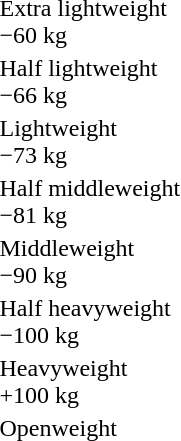<table>
<tr>
<td rowspan=2>Extra lightweight<br>−60 kg</td>
<td rowspan=2></td>
<td rowspan=2></td>
<td></td>
</tr>
<tr>
<td></td>
</tr>
<tr>
<td rowspan=2>Half lightweight<br>−66 kg</td>
<td rowspan=2></td>
<td rowspan=2></td>
<td></td>
</tr>
<tr>
<td></td>
</tr>
<tr>
<td rowspan=2>Lightweight<br>−73 kg</td>
<td rowspan=2></td>
<td rowspan=2></td>
<td></td>
</tr>
<tr>
<td></td>
</tr>
<tr>
<td rowspan=2>Half middleweight<br>−81 kg</td>
<td rowspan=2></td>
<td rowspan=2></td>
<td></td>
</tr>
<tr>
<td></td>
</tr>
<tr>
<td rowspan=2>Middleweight<br>−90 kg</td>
<td rowspan=2></td>
<td rowspan=2></td>
<td></td>
</tr>
<tr>
<td></td>
</tr>
<tr>
<td rowspan=2>Half heavyweight<br>−100 kg</td>
<td rowspan=2></td>
<td rowspan=2></td>
<td></td>
</tr>
<tr>
<td></td>
</tr>
<tr>
<td rowspan=2>Heavyweight<br>+100 kg</td>
<td rowspan=2></td>
<td rowspan=2></td>
<td></td>
</tr>
<tr>
<td></td>
</tr>
<tr>
<td rowspan=2>Openweight</td>
<td rowspan=2></td>
<td rowspan=2></td>
<td></td>
</tr>
<tr>
<td></td>
</tr>
</table>
